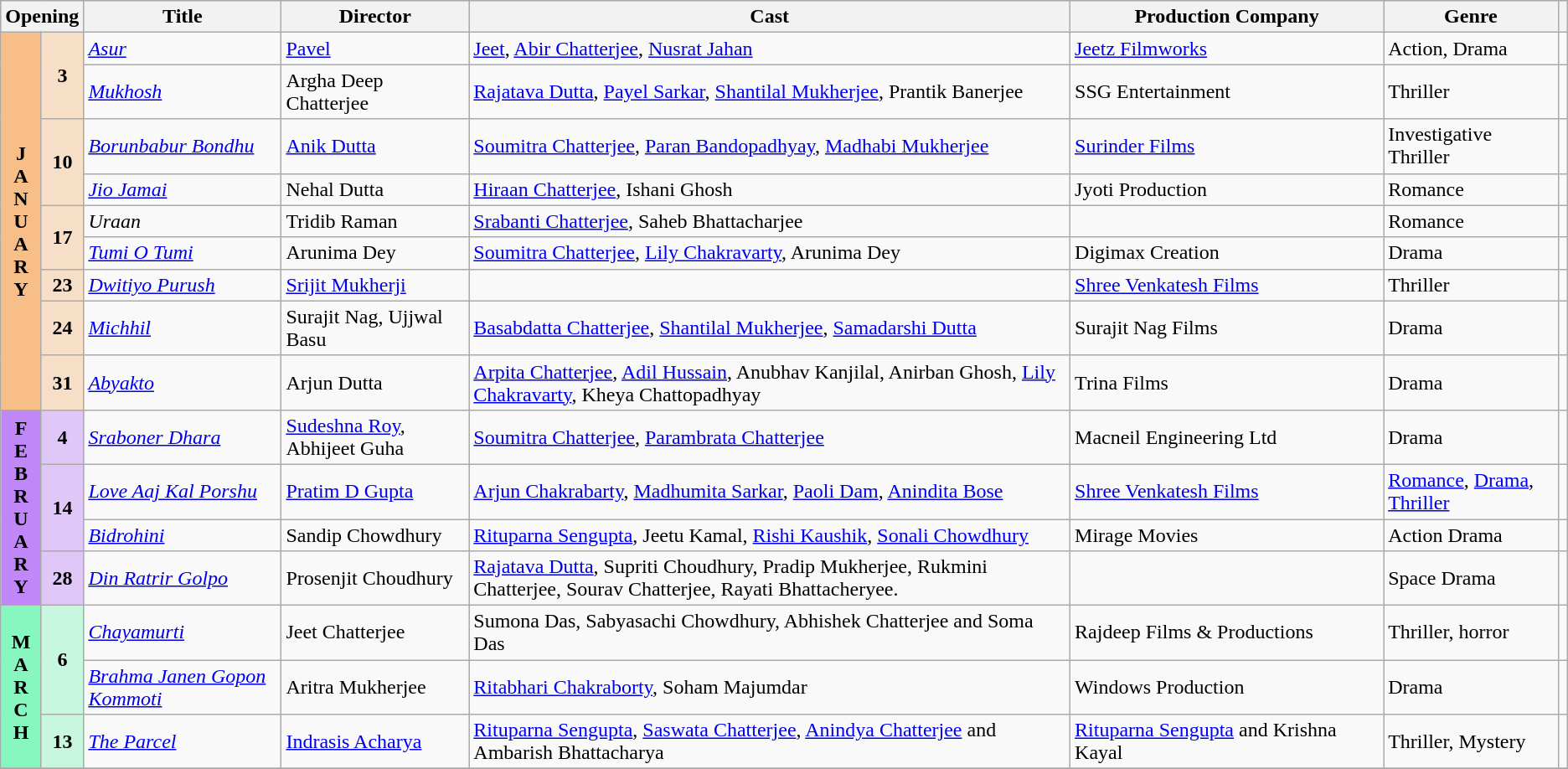<table class="wikitable sortable">
<tr style="background:#b0e0e6; text-align:center;">
<th colspan="2"><strong>Opening</strong></th>
<th><strong>Title</strong></th>
<th><strong>Director</strong></th>
<th><strong>Cast</strong></th>
<th style="width:20%;"><strong>Production Company</strong></th>
<th><strong>Genre</strong></th>
<th><strong></strong></th>
</tr>
<tr January>
<td rowspan="9" style="text-align:center; background:#f7bf87; textcolor:#000;"><strong>J<br>A<br>N<br>U<br>A<br>R<br>Y</strong></td>
<td rowspan="2" style="text-align:center;background:#f7dfc7;"><strong>3</strong></td>
<td><em><a href='#'>Asur</a></em></td>
<td><a href='#'>Pavel</a></td>
<td><a href='#'>Jeet</a>, <a href='#'>Abir Chatterjee</a>, <a href='#'>Nusrat Jahan</a></td>
<td><a href='#'>Jeetz Filmworks</a></td>
<td>Action, Drama</td>
<td></td>
</tr>
<tr>
<td><em><a href='#'>Mukhosh</a></em></td>
<td>Argha Deep Chatterjee</td>
<td><a href='#'>Rajatava Dutta</a>, <a href='#'>Payel Sarkar</a>, <a href='#'>Shantilal Mukherjee</a>, Prantik Banerjee</td>
<td>SSG Entertainment</td>
<td>Thriller</td>
<td></td>
</tr>
<tr>
<td rowspan="2" style="text-align:center;background:#f7dfc7;"><strong>10</strong></td>
<td><em><a href='#'>Borunbabur Bondhu</a></em></td>
<td><a href='#'>Anik Dutta</a></td>
<td><a href='#'>Soumitra Chatterjee</a>, <a href='#'>Paran Bandopadhyay</a>, <a href='#'>Madhabi Mukherjee</a></td>
<td><a href='#'>Surinder Films</a></td>
<td>Investigative Thriller</td>
<td></td>
</tr>
<tr>
<td><em><a href='#'>Jio Jamai</a></em></td>
<td>Nehal Dutta</td>
<td><a href='#'>Hiraan Chatterjee</a>, Ishani Ghosh</td>
<td>Jyoti Production</td>
<td>Romance</td>
<td></td>
</tr>
<tr>
<td rowspan="2" style="text-align:center;background:#f7dfc7;"><strong>17</strong></td>
<td><em>Uraan</em></td>
<td>Tridib Raman</td>
<td><a href='#'>Srabanti Chatterjee</a>, Saheb Bhattacharjee</td>
<td></td>
<td>Romance</td>
<td></td>
</tr>
<tr>
<td><em><a href='#'>Tumi O Tumi</a></em></td>
<td>Arunima Dey</td>
<td><a href='#'>Soumitra Chatterjee</a>, <a href='#'>Lily Chakravarty</a>, Arunima Dey</td>
<td>Digimax Creation</td>
<td>Drama</td>
<td></td>
</tr>
<tr>
<td style="text-align:center;background:#f7dfc7;"><strong>23</strong></td>
<td><em><a href='#'>Dwitiyo Purush</a></em></td>
<td><a href='#'>Srijit Mukherji</a></td>
<td></td>
<td><a href='#'>Shree Venkatesh Films</a></td>
<td>Thriller</td>
<td></td>
</tr>
<tr>
<td style="text-align:center;background:#f7dfc7;"><strong>24</strong></td>
<td><em><a href='#'>Michhil</a></em></td>
<td>Surajit Nag, Ujjwal Basu</td>
<td><a href='#'>Basabdatta Chatterjee</a>, <a href='#'>Shantilal Mukherjee</a>, <a href='#'>Samadarshi Dutta</a></td>
<td>Surajit Nag Films</td>
<td>Drama</td>
<td></td>
</tr>
<tr>
<td style="text-align:center;background:#f7dfc7;"><strong>31</strong></td>
<td><em><a href='#'>Abyakto</a></em></td>
<td>Arjun Dutta</td>
<td><a href='#'>Arpita Chatterjee</a>, <a href='#'>Adil Hussain</a>, Anubhav Kanjilal, Anirban Ghosh, <a href='#'>Lily Chakravarty</a>, Kheya Chattopadhyay</td>
<td>Trina Films</td>
<td>Drama</td>
<td></td>
</tr>
<tr February>
<td rowspan="4" style="text-align:center; background:#bf87f7; textcolor:#000;"><strong>F<br>E<br>B<br>R<br>U<br>A<br>R<br>Y</strong></td>
<td style="text-align:center;background:#dfc7f7;"><strong>4</strong></td>
<td><em><a href='#'>Sraboner Dhara</a></em></td>
<td><a href='#'>Sudeshna Roy</a>, Abhijeet Guha</td>
<td><a href='#'>Soumitra Chatterjee</a>, <a href='#'>Parambrata Chatterjee</a></td>
<td>Macneil Engineering Ltd</td>
<td>Drama</td>
<td></td>
</tr>
<tr>
<td rowspan="2" style="text-align:center;background:#dfc7f7;"><strong>14</strong></td>
<td><em><a href='#'>Love Aaj Kal Porshu</a></em></td>
<td><a href='#'>Pratim D Gupta</a></td>
<td><a href='#'>Arjun Chakrabarty</a>, <a href='#'>Madhumita Sarkar</a>, <a href='#'>Paoli Dam</a>, <a href='#'>Anindita Bose</a></td>
<td><a href='#'>Shree Venkatesh Films</a></td>
<td><a href='#'>Romance</a>, <a href='#'>Drama</a>, <a href='#'>Thriller</a></td>
<td></td>
</tr>
<tr>
<td><em><a href='#'>Bidrohini</a></em></td>
<td>Sandip Chowdhury</td>
<td><a href='#'>Rituparna Sengupta</a>, Jeetu Kamal, <a href='#'>Rishi Kaushik</a>, <a href='#'>Sonali Chowdhury</a></td>
<td>Mirage Movies</td>
<td>Action Drama</td>
<td></td>
</tr>
<tr>
<td style="text-align:center;background:#dfc7f7;"><strong>28</strong></td>
<td><em><a href='#'>Din Ratrir Golpo</a></em></td>
<td>Prosenjit Choudhury</td>
<td><a href='#'>Rajatava Dutta</a>, Supriti Choudhury, Pradip Mukherjee, Rukmini Chatterjee, Sourav Chatterjee, Rayati Bhattacheryee.</td>
<td></td>
<td>Space Drama</td>
<td></td>
</tr>
<tr March>
<td rowspan="3" style="text-align:center; background:#87f7bf; textcolor:#000;"><strong>M<br>A<br>R<br>C<br>H</strong></td>
<td rowspan="2" style="text-align:center;background:#c7f7df;"><strong>6</strong></td>
<td><em><a href='#'>Chayamurti</a></em></td>
<td>Jeet Chatterjee</td>
<td>Sumona Das, Sabyasachi Chowdhury, Abhishek Chatterjee and Soma Das</td>
<td>Rajdeep Films & Productions</td>
<td>Thriller, horror</td>
<td></td>
</tr>
<tr>
<td><em><a href='#'>Brahma Janen Gopon Kommoti</a></em></td>
<td>Aritra Mukherjee</td>
<td><a href='#'>Ritabhari Chakraborty</a>, Soham Majumdar</td>
<td>Windows Production</td>
<td>Drama</td>
<td></td>
</tr>
<tr>
<td style="text-align:center;background:#c7f7df;"><strong>13</strong></td>
<td><em><a href='#'>The Parcel</a></em></td>
<td><a href='#'>Indrasis Acharya</a></td>
<td><a href='#'>Rituparna Sengupta</a>, <a href='#'>Saswata Chatterjee</a>, <a href='#'>Anindya Chatterjee</a> and Ambarish Bhattacharya</td>
<td><a href='#'>Rituparna Sengupta</a> and Krishna Kayal</td>
<td>Thriller, Mystery</td>
<td></td>
</tr>
<tr>
</tr>
</table>
